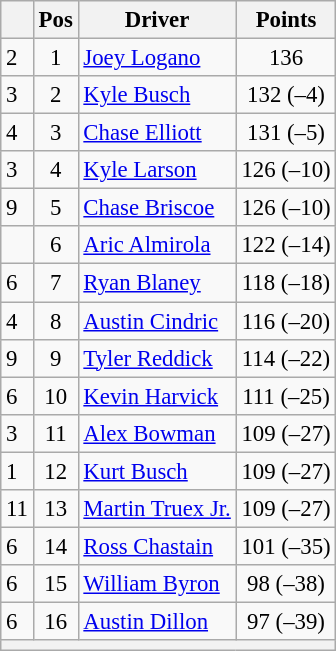<table class="wikitable" style="font-size: 95%">
<tr>
<th></th>
<th>Pos</th>
<th>Driver</th>
<th>Points</th>
</tr>
<tr>
<td align="left"> 2</td>
<td style="text-align:center;">1</td>
<td><a href='#'>Joey Logano</a></td>
<td style="text-align:center;">136</td>
</tr>
<tr>
<td align="left"> 3</td>
<td style="text-align:center;">2</td>
<td><a href='#'>Kyle Busch</a></td>
<td style="text-align:center;">132 (–4)</td>
</tr>
<tr>
<td align="left"> 4</td>
<td style="text-align:center;">3</td>
<td><a href='#'>Chase Elliott</a></td>
<td style="text-align:center;">131 (–5)</td>
</tr>
<tr>
<td align="left"> 3</td>
<td style="text-align:center;">4</td>
<td><a href='#'>Kyle Larson</a></td>
<td style="text-align:center;">126 (–10)</td>
</tr>
<tr>
<td align="left"> 9</td>
<td style="text-align:center;">5</td>
<td><a href='#'>Chase Briscoe</a></td>
<td style="text-align:center;">126 (–10)</td>
</tr>
<tr>
<td align="left"></td>
<td style="text-align:center;">6</td>
<td><a href='#'>Aric Almirola</a></td>
<td style="text-align:center;">122 (–14)</td>
</tr>
<tr>
<td align="left"> 6</td>
<td style="text-align:center;">7</td>
<td><a href='#'>Ryan Blaney</a></td>
<td style="text-align:center;">118 (–18)</td>
</tr>
<tr>
<td align="left"> 4</td>
<td style="text-align:center;">8</td>
<td><a href='#'>Austin Cindric</a></td>
<td style="text-align:center;">116 (–20)</td>
</tr>
<tr>
<td align="left"> 9</td>
<td style="text-align:center;">9</td>
<td><a href='#'>Tyler Reddick</a></td>
<td style="text-align:center;">114 (–22)</td>
</tr>
<tr>
<td align="left"> 6</td>
<td style="text-align:center;">10</td>
<td><a href='#'>Kevin Harvick</a></td>
<td style="text-align:center;">111 (–25)</td>
</tr>
<tr>
<td align="left"> 3</td>
<td style="text-align:center;">11</td>
<td><a href='#'>Alex Bowman</a></td>
<td style="text-align:center;">109 (–27)</td>
</tr>
<tr>
<td align="left"> 1</td>
<td style="text-align:center;">12</td>
<td><a href='#'>Kurt Busch</a></td>
<td style="text-align:center;">109 (–27)</td>
</tr>
<tr>
<td align="left"> 11</td>
<td style="text-align:center;">13</td>
<td><a href='#'>Martin Truex Jr.</a></td>
<td style="text-align:center;">109 (–27)</td>
</tr>
<tr>
<td align="left"> 6</td>
<td style="text-align:center;">14</td>
<td><a href='#'>Ross Chastain</a></td>
<td style="text-align:center;">101 (–35)</td>
</tr>
<tr>
<td align="left"> 6</td>
<td style="text-align:center;">15</td>
<td><a href='#'>William Byron</a></td>
<td style="text-align:center;">98 (–38)</td>
</tr>
<tr>
<td align="left"> 6</td>
<td style="text-align:center;">16</td>
<td><a href='#'>Austin Dillon</a></td>
<td style="text-align:center;">97 (–39)</td>
</tr>
<tr class="sortbottom">
<th colspan="9"></th>
</tr>
</table>
